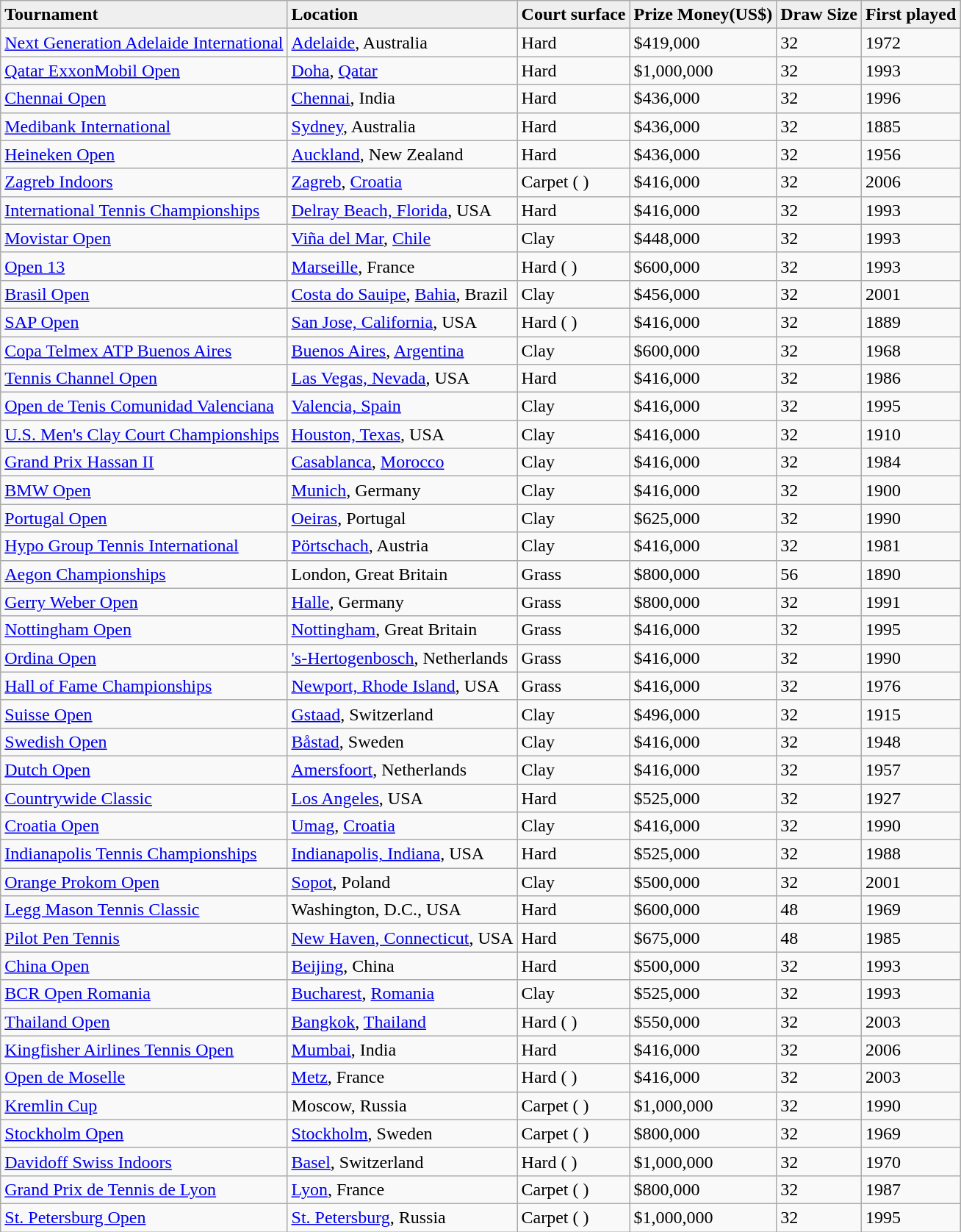<table class="wikitable sortable">
<tr bgcolor="efefef">
<td><strong>Tournament</strong></td>
<td><strong>Location</strong></td>
<td><strong>Court surface</strong></td>
<td><strong>Prize Money(US$)</strong></td>
<td><strong>Draw Size</strong></td>
<td><strong>First played</strong></td>
</tr>
<tr>
<td><a href='#'>Next Generation Adelaide International</a></td>
<td><a href='#'>Adelaide</a>, Australia</td>
<td>Hard</td>
<td>$419,000</td>
<td>32</td>
<td>1972</td>
</tr>
<tr>
<td><a href='#'>Qatar ExxonMobil Open</a></td>
<td><a href='#'>Doha</a>, <a href='#'>Qatar</a></td>
<td>Hard</td>
<td>$1,000,000</td>
<td>32</td>
<td>1993</td>
</tr>
<tr>
<td><a href='#'>Chennai Open</a></td>
<td><a href='#'>Chennai</a>, India</td>
<td>Hard</td>
<td>$436,000</td>
<td>32</td>
<td>1996</td>
</tr>
<tr>
<td><a href='#'>Medibank International</a></td>
<td><a href='#'>Sydney</a>, Australia</td>
<td>Hard</td>
<td>$436,000</td>
<td>32</td>
<td>1885</td>
</tr>
<tr>
<td><a href='#'>Heineken Open</a></td>
<td><a href='#'>Auckland</a>, New Zealand</td>
<td>Hard</td>
<td>$436,000</td>
<td>32</td>
<td>1956</td>
</tr>
<tr>
<td><a href='#'>Zagreb Indoors</a></td>
<td><a href='#'>Zagreb</a>, <a href='#'>Croatia</a></td>
<td>Carpet (  )</td>
<td>$416,000</td>
<td>32</td>
<td>2006</td>
</tr>
<tr>
<td><a href='#'>International Tennis Championships</a></td>
<td><a href='#'>Delray Beach, Florida</a>, USA</td>
<td>Hard</td>
<td>$416,000</td>
<td>32</td>
<td>1993</td>
</tr>
<tr>
<td><a href='#'>Movistar Open</a></td>
<td><a href='#'>Viña del Mar</a>, <a href='#'>Chile</a></td>
<td>Clay</td>
<td>$448,000</td>
<td>32</td>
<td>1993</td>
</tr>
<tr>
<td><a href='#'>Open 13</a></td>
<td><a href='#'>Marseille</a>, France</td>
<td>Hard (  )</td>
<td>$600,000</td>
<td>32</td>
<td>1993</td>
</tr>
<tr>
<td><a href='#'>Brasil Open</a></td>
<td><a href='#'>Costa do Sauipe</a>, <a href='#'>Bahia</a>, Brazil</td>
<td>Clay</td>
<td>$456,000</td>
<td>32</td>
<td>2001</td>
</tr>
<tr>
<td><a href='#'>SAP Open</a></td>
<td><a href='#'>San Jose, California</a>, USA</td>
<td>Hard (  )</td>
<td>$416,000</td>
<td>32</td>
<td>1889</td>
</tr>
<tr>
<td><a href='#'>Copa Telmex ATP Buenos Aires</a></td>
<td><a href='#'>Buenos Aires</a>, <a href='#'>Argentina</a></td>
<td>Clay</td>
<td>$600,000</td>
<td>32</td>
<td>1968</td>
</tr>
<tr>
<td><a href='#'>Tennis Channel Open</a></td>
<td><a href='#'>Las Vegas, Nevada</a>, USA</td>
<td>Hard</td>
<td>$416,000</td>
<td>32</td>
<td>1986</td>
</tr>
<tr>
<td><a href='#'>Open de Tenis Comunidad Valenciana</a></td>
<td><a href='#'>Valencia, Spain</a></td>
<td>Clay</td>
<td>$416,000</td>
<td>32</td>
<td>1995</td>
</tr>
<tr>
<td><a href='#'>U.S. Men's Clay Court Championships</a></td>
<td><a href='#'>Houston, Texas</a>, USA</td>
<td>Clay</td>
<td>$416,000</td>
<td>32</td>
<td>1910</td>
</tr>
<tr>
<td><a href='#'>Grand Prix Hassan II</a></td>
<td><a href='#'>Casablanca</a>, <a href='#'>Morocco</a></td>
<td>Clay</td>
<td>$416,000</td>
<td>32</td>
<td>1984</td>
</tr>
<tr>
<td><a href='#'>BMW Open</a></td>
<td><a href='#'>Munich</a>, Germany</td>
<td>Clay</td>
<td>$416,000</td>
<td>32</td>
<td>1900</td>
</tr>
<tr>
<td><a href='#'>Portugal Open</a></td>
<td><a href='#'>Oeiras</a>, Portugal</td>
<td>Clay</td>
<td>$625,000</td>
<td>32</td>
<td>1990</td>
</tr>
<tr>
<td><a href='#'>Hypo Group Tennis International</a></td>
<td><a href='#'>Pörtschach</a>, Austria</td>
<td>Clay</td>
<td>$416,000</td>
<td>32</td>
<td>1981</td>
</tr>
<tr>
<td><a href='#'>Aegon Championships</a></td>
<td>London, Great Britain</td>
<td>Grass</td>
<td>$800,000</td>
<td>56</td>
<td>1890</td>
</tr>
<tr>
<td><a href='#'>Gerry Weber Open</a></td>
<td><a href='#'>Halle</a>, Germany</td>
<td>Grass</td>
<td>$800,000</td>
<td>32</td>
<td>1991</td>
</tr>
<tr>
<td><a href='#'>Nottingham Open</a></td>
<td><a href='#'>Nottingham</a>, Great Britain</td>
<td>Grass</td>
<td>$416,000</td>
<td>32</td>
<td>1995</td>
</tr>
<tr>
<td><a href='#'>Ordina Open</a></td>
<td><a href='#'>'s-Hertogenbosch</a>, Netherlands</td>
<td>Grass</td>
<td>$416,000</td>
<td>32</td>
<td>1990</td>
</tr>
<tr>
<td><a href='#'>Hall of Fame Championships</a></td>
<td><a href='#'>Newport, Rhode Island</a>, USA</td>
<td>Grass</td>
<td>$416,000</td>
<td>32</td>
<td>1976</td>
</tr>
<tr>
<td><a href='#'>Suisse Open</a></td>
<td><a href='#'>Gstaad</a>, Switzerland</td>
<td>Clay</td>
<td>$496,000</td>
<td>32</td>
<td>1915</td>
</tr>
<tr>
<td><a href='#'>Swedish Open</a></td>
<td><a href='#'>Båstad</a>, Sweden</td>
<td>Clay</td>
<td>$416,000</td>
<td>32</td>
<td>1948</td>
</tr>
<tr>
<td><a href='#'>Dutch Open</a></td>
<td><a href='#'>Amersfoort</a>, Netherlands</td>
<td>Clay</td>
<td>$416,000</td>
<td>32</td>
<td>1957</td>
</tr>
<tr>
<td><a href='#'>Countrywide Classic</a></td>
<td><a href='#'>Los Angeles</a>, USA</td>
<td>Hard</td>
<td>$525,000</td>
<td>32</td>
<td>1927</td>
</tr>
<tr>
<td><a href='#'>Croatia Open</a></td>
<td><a href='#'>Umag</a>, <a href='#'>Croatia</a></td>
<td>Clay</td>
<td>$416,000</td>
<td>32</td>
<td>1990</td>
</tr>
<tr>
<td><a href='#'>Indianapolis Tennis Championships</a></td>
<td><a href='#'>Indianapolis, Indiana</a>, USA</td>
<td>Hard</td>
<td>$525,000</td>
<td>32</td>
<td>1988</td>
</tr>
<tr>
<td><a href='#'>Orange Prokom Open</a></td>
<td><a href='#'>Sopot</a>, Poland</td>
<td>Clay</td>
<td>$500,000</td>
<td>32</td>
<td>2001</td>
</tr>
<tr>
<td><a href='#'>Legg Mason Tennis Classic</a></td>
<td>Washington, D.C., USA</td>
<td>Hard</td>
<td>$600,000</td>
<td>48</td>
<td>1969</td>
</tr>
<tr>
<td><a href='#'>Pilot Pen Tennis</a></td>
<td><a href='#'>New Haven, Connecticut</a>, USA</td>
<td>Hard</td>
<td>$675,000</td>
<td>48</td>
<td>1985</td>
</tr>
<tr>
<td><a href='#'>China Open</a></td>
<td><a href='#'>Beijing</a>, China</td>
<td>Hard</td>
<td>$500,000</td>
<td>32</td>
<td>1993</td>
</tr>
<tr>
<td><a href='#'>BCR Open Romania</a></td>
<td><a href='#'>Bucharest</a>, <a href='#'>Romania</a></td>
<td>Clay</td>
<td>$525,000</td>
<td>32</td>
<td>1993</td>
</tr>
<tr>
<td><a href='#'>Thailand Open</a></td>
<td><a href='#'>Bangkok</a>, <a href='#'>Thailand</a></td>
<td>Hard (  )</td>
<td>$550,000</td>
<td>32</td>
<td>2003</td>
</tr>
<tr>
<td><a href='#'>Kingfisher Airlines Tennis Open</a></td>
<td><a href='#'>Mumbai</a>, India</td>
<td>Hard</td>
<td>$416,000</td>
<td>32</td>
<td>2006</td>
</tr>
<tr>
<td><a href='#'>Open de Moselle</a></td>
<td><a href='#'>Metz</a>, France</td>
<td>Hard (  )</td>
<td>$416,000</td>
<td>32</td>
<td>2003</td>
</tr>
<tr>
<td><a href='#'>Kremlin Cup</a></td>
<td>Moscow, Russia</td>
<td>Carpet (  )</td>
<td>$1,000,000</td>
<td>32</td>
<td>1990</td>
</tr>
<tr>
<td><a href='#'>Stockholm Open</a></td>
<td><a href='#'>Stockholm</a>, Sweden</td>
<td>Carpet (  )</td>
<td>$800,000</td>
<td>32</td>
<td>1969</td>
</tr>
<tr>
<td><a href='#'>Davidoff Swiss Indoors</a></td>
<td><a href='#'>Basel</a>, Switzerland</td>
<td>Hard (  )</td>
<td>$1,000,000</td>
<td>32</td>
<td>1970</td>
</tr>
<tr>
<td><a href='#'>Grand Prix de Tennis de Lyon</a></td>
<td><a href='#'>Lyon</a>, France</td>
<td>Carpet (  )</td>
<td>$800,000</td>
<td>32</td>
<td>1987</td>
</tr>
<tr>
<td><a href='#'>St. Petersburg Open</a></td>
<td><a href='#'>St. Petersburg</a>, Russia</td>
<td>Carpet (  )</td>
<td>$1,000,000</td>
<td>32</td>
<td>1995</td>
</tr>
</table>
